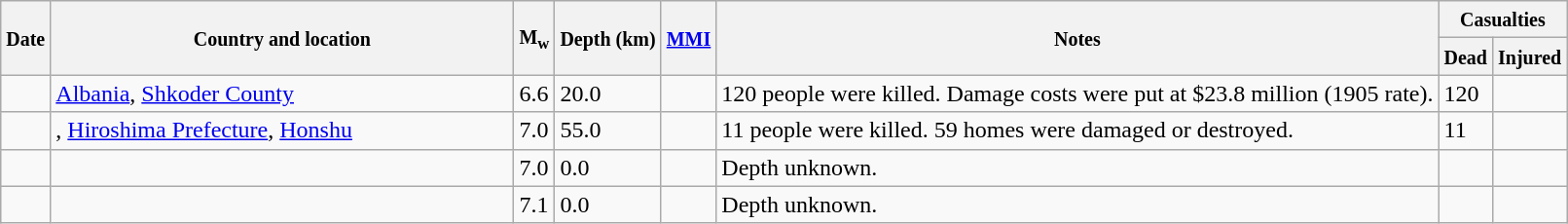<table class="wikitable sortable sort-under" style="border:1px black; margin-left:1em;">
<tr>
<th rowspan="2"><small>Date</small></th>
<th rowspan="2" style="width: 310px"><small>Country and location</small></th>
<th rowspan="2"><small>M<sub>w</sub></small></th>
<th rowspan="2"><small>Depth (km)</small></th>
<th rowspan="2"><small><a href='#'>MMI</a></small></th>
<th rowspan="2" class="unsortable"><small>Notes</small></th>
<th colspan="2"><small>Casualties</small></th>
</tr>
<tr>
<th><small>Dead</small></th>
<th><small>Injured</small></th>
</tr>
<tr>
<td></td>
<td> <a href='#'>Albania</a>, <a href='#'>Shkoder County</a></td>
<td>6.6</td>
<td>20.0</td>
<td></td>
<td>120 people were killed. Damage costs were put at $23.8 million (1905 rate).</td>
<td>120</td>
<td></td>
</tr>
<tr>
<td></td>
<td>, <a href='#'>Hiroshima Prefecture</a>, <a href='#'>Honshu</a></td>
<td>7.0</td>
<td>55.0</td>
<td></td>
<td>11 people were killed. 59 homes were damaged or destroyed.</td>
<td>11</td>
<td></td>
</tr>
<tr>
<td></td>
<td></td>
<td>7.0</td>
<td>0.0</td>
<td></td>
<td>Depth unknown.</td>
<td></td>
<td></td>
</tr>
<tr>
<td></td>
<td></td>
<td>7.1</td>
<td>0.0</td>
<td></td>
<td>Depth unknown.</td>
<td></td>
<td></td>
</tr>
</table>
